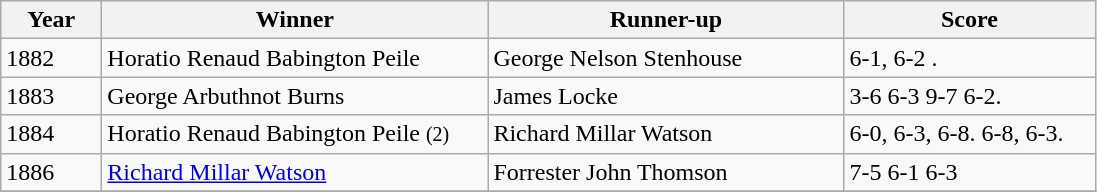<table class="wikitable">
<tr>
<th style="width:60px;">Year</th>
<th style="width:250px;">Winner</th>
<th style="width:230px;">Runner-up</th>
<th style="width:160px;">Score</th>
</tr>
<tr>
<td>1882</td>
<td> Horatio Renaud Babington Peile</td>
<td>  George Nelson Stenhouse</td>
<td>6-1, 6-2 .</td>
</tr>
<tr>
<td>1883</td>
<td> George Arbuthnot Burns</td>
<td> James Locke</td>
<td>3-6 6-3 9-7 6-2.</td>
</tr>
<tr>
<td>1884</td>
<td>  Horatio Renaud Babington Peile <small>(2)</small></td>
<td>  Richard Millar Watson</td>
<td>6-0, 6-3, 6-8. 6-8, 6-3.</td>
</tr>
<tr>
<td>1886</td>
<td> <a href='#'>Richard Millar Watson</a></td>
<td> Forrester John Thomson</td>
<td>7-5 6-1 6-3</td>
</tr>
<tr>
</tr>
</table>
